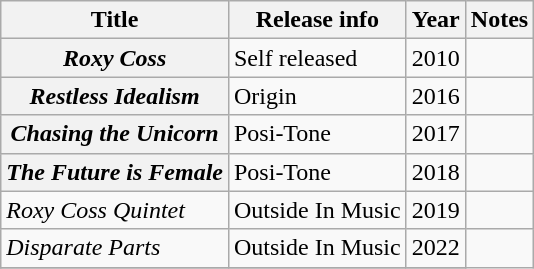<table class="wikitable plainrowheaders sortable">
<tr>
<th scope="col">Title</th>
<th scope="col">Release info</th>
<th scope="col">Year</th>
<th scope="col" class="unsortable">Notes</th>
</tr>
<tr>
<th scope="row"><em>Roxy Coss</em></th>
<td>Self released</td>
<td>2010</td>
<td></td>
</tr>
<tr>
<th scope="row"><em>Restless Idealism</em></th>
<td>Origin</td>
<td>2016</td>
<td></td>
</tr>
<tr>
<th scope="row"><em>Chasing the Unicorn</em></th>
<td>Posi-Tone</td>
<td>2017</td>
<td></td>
</tr>
<tr>
<th scope="row"><em>The Future is Female</em></th>
<td>Posi-Tone</td>
<td>2018</td>
<td></td>
</tr>
<tr>
<td><em>Roxy Coss Quintet</em></td>
<td>Outside In Music</td>
<td>2019</td>
<td></td>
</tr>
<tr>
<td><em>Disparate Parts</em></td>
<td>Outside In Music</td>
<td>2022</td>
</tr>
<tr>
</tr>
</table>
